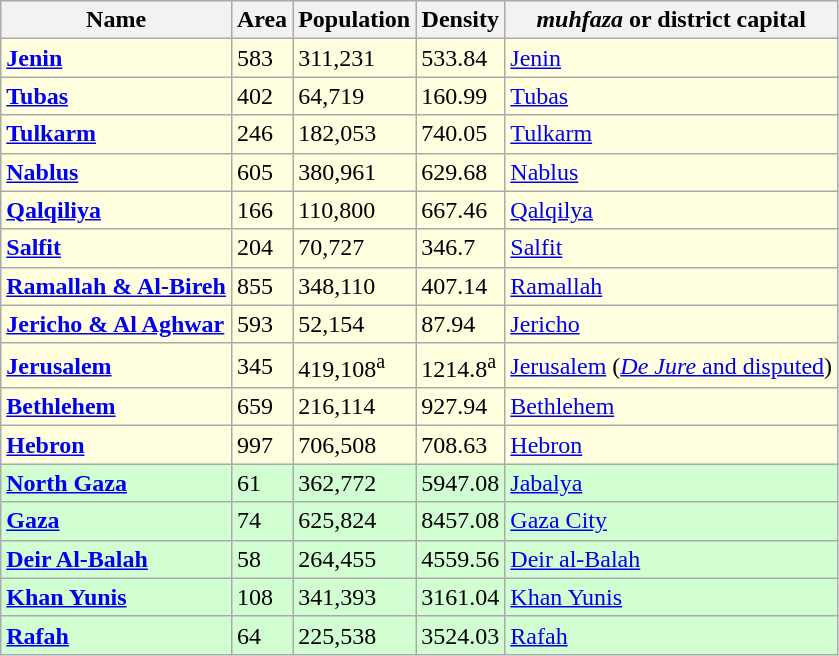<table class="wikitable sortable">
<tr>
<th>Name</th>
<th>Area</th>
<th>Population</th>
<th>Density</th>
<th><em>muhfaza</em> or district capital</th>
</tr>
<tr bgcolor="lightyellow">
<td><strong><a href='#'>Jenin</a></strong></td>
<td>583</td>
<td>311,231</td>
<td>533.84</td>
<td><a href='#'>Jenin</a></td>
</tr>
<tr bgcolor="lightyellow">
<td><strong><a href='#'>Tubas</a></strong></td>
<td>402</td>
<td>64,719</td>
<td>160.99</td>
<td><a href='#'>Tubas</a></td>
</tr>
<tr bgcolor="lightyellow">
<td><strong><a href='#'>Tulkarm</a></strong></td>
<td>246</td>
<td>182,053</td>
<td>740.05</td>
<td><a href='#'>Tulkarm</a></td>
</tr>
<tr bgcolor="lightyellow">
<td><strong><a href='#'>Nablus</a></strong></td>
<td>605</td>
<td>380,961</td>
<td>629.68</td>
<td><a href='#'>Nablus</a></td>
</tr>
<tr bgcolor="lightyellow">
<td><strong><a href='#'>Qalqiliya</a></strong></td>
<td>166</td>
<td>110,800</td>
<td>667.46</td>
<td><a href='#'>Qalqilya</a></td>
</tr>
<tr bgcolor="lightyellow">
<td><strong><a href='#'>Salfit</a></strong></td>
<td>204</td>
<td>70,727</td>
<td>346.7</td>
<td><a href='#'>Salfit</a></td>
</tr>
<tr bgcolor="lightyellow">
<td><strong><a href='#'>Ramallah & Al-Bireh</a></strong></td>
<td>855</td>
<td>348,110</td>
<td>407.14</td>
<td><a href='#'>Ramallah</a></td>
</tr>
<tr bgcolor="lightyellow">
<td><strong><a href='#'>Jericho & Al Aghwar</a></strong></td>
<td>593</td>
<td>52,154</td>
<td>87.94</td>
<td><a href='#'>Jericho</a></td>
</tr>
<tr bgcolor="lightyellow">
<td><strong><a href='#'>Jerusalem</a></strong></td>
<td>345</td>
<td>419,108<sup>a</sup></td>
<td>1214.8<sup>a</sup></td>
<td><a href='#'>Jerusalem</a> (<a href='#'><em>De Jure</em> and disputed</a>)</td>
</tr>
<tr bgcolor="lightyellow">
<td><strong><a href='#'>Bethlehem</a></strong></td>
<td>659</td>
<td>216,114</td>
<td>927.94</td>
<td><a href='#'>Bethlehem</a></td>
</tr>
<tr bgcolor="lightyellow">
<td><strong><a href='#'>Hebron</a></strong></td>
<td>997</td>
<td>706,508</td>
<td>708.63</td>
<td><a href='#'>Hebron</a></td>
</tr>
<tr bgcolor="#D2FFD2">
<td><strong><a href='#'>North Gaza</a></strong></td>
<td>61</td>
<td>362,772</td>
<td>5947.08</td>
<td><a href='#'>Jabalya</a></td>
</tr>
<tr bgcolor="#D2FFD2">
<td><strong><a href='#'>Gaza</a></strong></td>
<td>74</td>
<td>625,824</td>
<td>8457.08</td>
<td><a href='#'>Gaza City</a></td>
</tr>
<tr bgcolor="#D2FFD2">
<td><strong><a href='#'>Deir Al-Balah</a></strong></td>
<td>58</td>
<td>264,455</td>
<td>4559.56</td>
<td><a href='#'>Deir al-Balah</a></td>
</tr>
<tr bgcolor="#D2FFD2">
<td><strong><a href='#'>Khan Yunis</a></strong></td>
<td>108</td>
<td>341,393</td>
<td>3161.04</td>
<td><a href='#'>Khan Yunis</a></td>
</tr>
<tr bgcolor="#D2FFD2">
<td><strong><a href='#'>Rafah</a></strong></td>
<td>64</td>
<td>225,538</td>
<td>3524.03</td>
<td><a href='#'>Rafah</a></td>
</tr>
</table>
